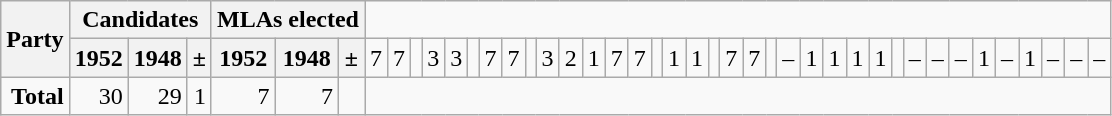<table class="wikitable" style="text-align:right;">
<tr>
<th rowspan="2" colspan="2">Party</th>
<th colspan="3">Candidates</th>
<th colspan="3">MLAs elected</th>
</tr>
<tr>
<th>1952</th>
<th>1948</th>
<th>±</th>
<th>1952</th>
<th>1948</th>
<th>±<br></th>
<td>7</td>
<td>7</td>
<td></td>
<td>3</td>
<td>3</td>
<td><br></td>
<td>7</td>
<td>7</td>
<td></td>
<td>3</td>
<td>2</td>
<td>1<br></td>
<td>7</td>
<td>7</td>
<td></td>
<td>1</td>
<td>1</td>
<td><br></td>
<td>7</td>
<td>7</td>
<td></td>
<td>–</td>
<td>1</td>
<td>1<br></td>
<td>1</td>
<td>1</td>
<td></td>
<td>–</td>
<td>–</td>
<td>–<br></td>
<td>1</td>
<td>–</td>
<td>1</td>
<td>–</td>
<td>–</td>
<td>–</td>
</tr>
<tr>
<td colspan="2"><strong>Total</strong></td>
<td>30</td>
<td>29</td>
<td>1</td>
<td>7</td>
<td>7</td>
<td></td>
</tr>
</table>
